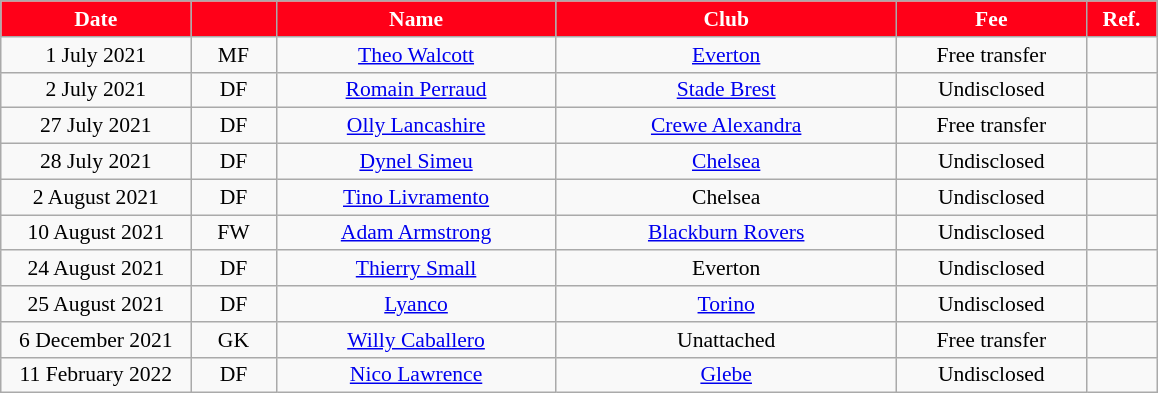<table class="wikitable" style="text-align:center; font-size:90%; ">
<tr>
<th style="background:#FF0018; color:#FFFFFF; width:120px;">Date</th>
<th style="background:#FF0018; color:#FFFFFF; width:50px;"></th>
<th style="background:#FF0018; color:#FFFFFF; width:180px;">Name</th>
<th style="background:#FF0018; color:#FFFFFF; width:220px;">Club</th>
<th style="background:#FF0018; color:#FFFFFF; width:120px;">Fee</th>
<th style="background:#FF0018; color:#FFFFFF; width:40px;">Ref.</th>
</tr>
<tr>
<td>1 July 2021</td>
<td align="center">MF</td>
<td> <a href='#'>Theo Walcott</a></td>
<td> <a href='#'>Everton</a></td>
<td>Free transfer</td>
<td align="center"></td>
</tr>
<tr>
<td>2 July 2021</td>
<td>DF</td>
<td> <a href='#'>Romain Perraud</a></td>
<td> <a href='#'>Stade Brest</a></td>
<td>Undisclosed</td>
<td align="center"></td>
</tr>
<tr>
<td>27 July 2021</td>
<td>DF</td>
<td> <a href='#'>Olly Lancashire</a></td>
<td> <a href='#'>Crewe Alexandra</a></td>
<td>Free transfer</td>
<td align="center"></td>
</tr>
<tr>
<td>28 July 2021</td>
<td>DF</td>
<td> <a href='#'>Dynel Simeu</a></td>
<td> <a href='#'>Chelsea</a></td>
<td>Undisclosed</td>
<td align="center"></td>
</tr>
<tr>
<td>2 August 2021</td>
<td>DF</td>
<td> <a href='#'>Tino Livramento</a></td>
<td> Chelsea</td>
<td>Undisclosed</td>
<td align="center"></td>
</tr>
<tr>
<td>10 August 2021</td>
<td>FW</td>
<td> <a href='#'>Adam Armstrong</a></td>
<td> <a href='#'>Blackburn Rovers</a></td>
<td>Undisclosed</td>
<td align="center"></td>
</tr>
<tr>
<td>24 August 2021</td>
<td>DF</td>
<td> <a href='#'>Thierry Small</a></td>
<td> Everton</td>
<td>Undisclosed</td>
<td align="center"></td>
</tr>
<tr>
<td>25 August 2021</td>
<td>DF</td>
<td> <a href='#'>Lyanco</a></td>
<td> <a href='#'>Torino</a></td>
<td>Undisclosed</td>
<td align="center"></td>
</tr>
<tr>
<td>6 December 2021</td>
<td>GK</td>
<td> <a href='#'>Willy Caballero</a></td>
<td>Unattached</td>
<td>Free transfer</td>
<td align="center"></td>
</tr>
<tr>
<td>11 February 2022</td>
<td>DF</td>
<td> <a href='#'>Nico Lawrence</a></td>
<td> <a href='#'>Glebe</a></td>
<td>Undisclosed</td>
<td align="center"></td>
</tr>
</table>
